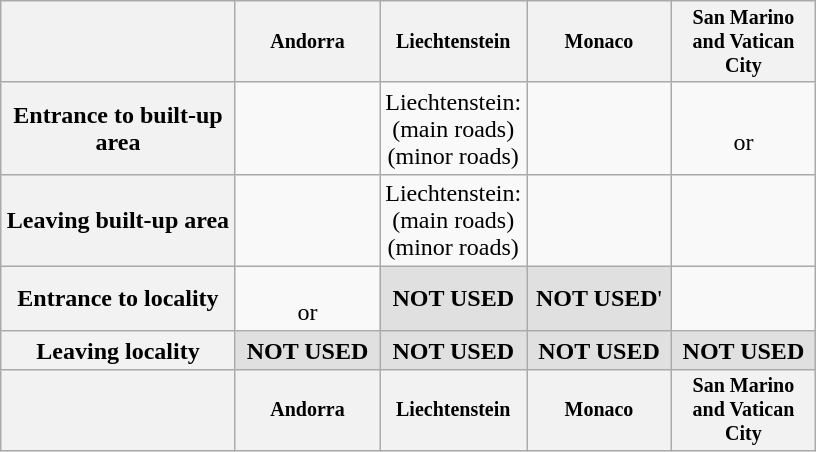<table class="wikitable" style="text-align: center;">
<tr style="font-size:smaller;">
<th scope="col" width="150"></th>
<th style="width: 90px;"><strong>Andorra</strong></th>
<th style="width: 90px;"><strong>Liechtenstein</strong></th>
<th style="width: 90px;"><strong>Monaco</strong></th>
<th style="width: 90px;"><strong>San Marino and Vatican City</strong></th>
</tr>
<tr>
<th scope="col">Entrance to built-up area</th>
<td></td>
<td>Liechtenstein:<br>
(main roads)

(minor roads)</td>
<td></td>
<td><br>or
</td>
</tr>
<tr>
<th scope="col">Leaving built-up area</th>
<td></td>
<td>Liechtenstein:<br>
(main roads)

(minor roads)</td>
<td></td>
<td></td>
</tr>
<tr>
<th scope="col">Entrance to locality</th>
<td><br>or
</td>
<td style="background: #E0E0E0;"><strong><span>NOT USED</span></strong></td>
<td style="background: #E0E0E0;"><strong><span>NOT USED</span></strong>'</td>
<td></td>
</tr>
<tr>
<th scope="col">Leaving locality</th>
<td style="background: #E0E0E0;"><strong><span>NOT USED</span></strong></td>
<td style="background: #E0E0E0;"><strong><span>NOT USED</span></strong></td>
<td style="background: #E0E0E0;"><strong><span>NOT USED</span></strong></td>
<td style="background: #E0E0E0;"><strong><span>NOT USED</span></strong></td>
</tr>
<tr style="font-size:smaller;">
<th scope="col" width="5em"></th>
<th><strong>Andorra</strong></th>
<th><strong>Liechtenstein</strong></th>
<th><strong>Monaco</strong></th>
<th><strong>San Marino and Vatican City</strong></th>
</tr>
</table>
